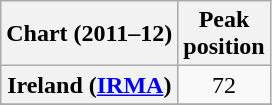<table class="wikitable sortable plainrowheaders" style="text-align:center">
<tr>
<th scope="col">Chart (2011–12)</th>
<th scope="col">Peak<br> position</th>
</tr>
<tr>
<th scope="row">Ireland (<a href='#'>IRMA</a>)</th>
<td>72</td>
</tr>
<tr>
</tr>
<tr>
</tr>
<tr>
</tr>
<tr>
</tr>
</table>
